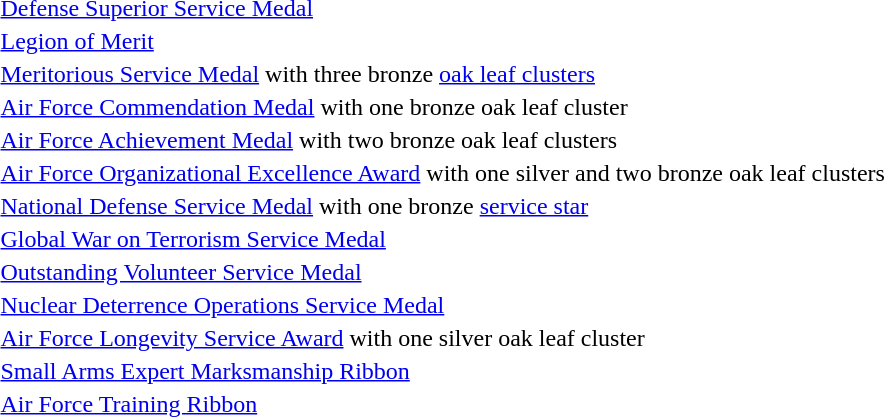<table>
<tr>
<td></td>
<td><a href='#'>Defense Superior Service Medal</a></td>
</tr>
<tr>
<td></td>
<td><a href='#'>Legion of Merit</a></td>
</tr>
<tr>
<td></td>
<td><a href='#'>Meritorious Service Medal</a> with three bronze <a href='#'>oak leaf clusters</a></td>
</tr>
<tr>
<td></td>
<td><a href='#'>Air Force Commendation Medal</a> with one bronze oak leaf cluster</td>
</tr>
<tr>
<td></td>
<td><a href='#'>Air Force Achievement Medal</a> with two bronze oak leaf clusters</td>
</tr>
<tr>
<td></td>
<td><a href='#'>Air Force Organizational Excellence Award</a> with one silver and two bronze oak leaf clusters</td>
</tr>
<tr>
<td></td>
<td><a href='#'>National Defense Service Medal</a> with one bronze <a href='#'>service star</a></td>
</tr>
<tr>
<td></td>
<td><a href='#'>Global War on Terrorism Service Medal</a></td>
</tr>
<tr>
<td></td>
<td><a href='#'>Outstanding Volunteer Service Medal</a></td>
</tr>
<tr>
<td></td>
<td><a href='#'>Nuclear Deterrence Operations Service Medal</a></td>
</tr>
<tr>
<td></td>
<td><a href='#'>Air Force Longevity Service Award</a> with one silver oak leaf cluster</td>
</tr>
<tr>
<td></td>
<td><a href='#'>Small Arms Expert Marksmanship Ribbon</a></td>
</tr>
<tr>
<td></td>
<td><a href='#'>Air Force Training Ribbon</a></td>
</tr>
</table>
